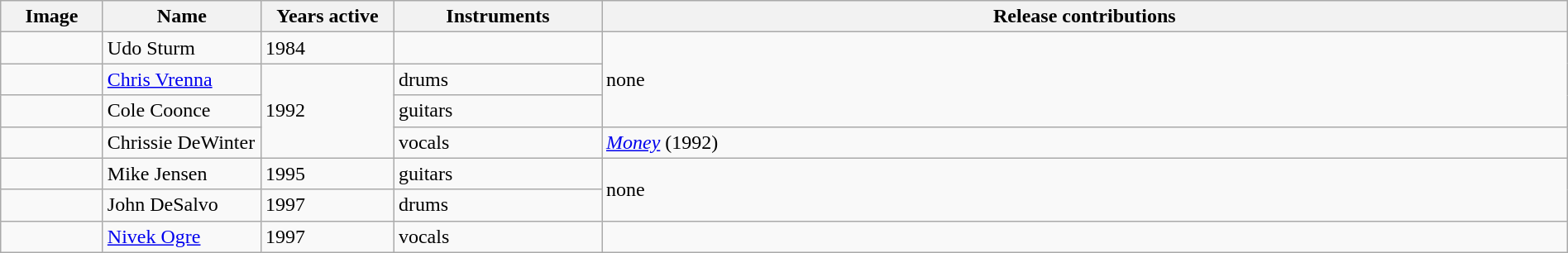<table class="wikitable" width="100%">
<tr>
<th width="75">Image</th>
<th width="120">Name</th>
<th width="100">Years active</th>
<th width="160">Instruments</th>
<th>Release contributions</th>
</tr>
<tr>
<td></td>
<td>Udo Sturm</td>
<td>1984</td>
<td></td>
<td rowspan="3">none</td>
</tr>
<tr>
<td></td>
<td><a href='#'>Chris Vrenna</a></td>
<td rowspan="3">1992</td>
<td>drums</td>
</tr>
<tr>
<td></td>
<td>Cole Coonce</td>
<td>guitars</td>
</tr>
<tr>
<td></td>
<td>Chrissie DeWinter</td>
<td>vocals</td>
<td><em><a href='#'>Money</a></em> (1992)</td>
</tr>
<tr>
<td></td>
<td>Mike Jensen</td>
<td>1995</td>
<td>guitars</td>
<td rowspan="2">none</td>
</tr>
<tr>
<td></td>
<td>John DeSalvo</td>
<td>1997</td>
<td>drums</td>
</tr>
<tr>
<td></td>
<td><a href='#'>Nivek Ogre</a></td>
<td>1997</td>
<td>vocals</td>
<td></td>
</tr>
</table>
